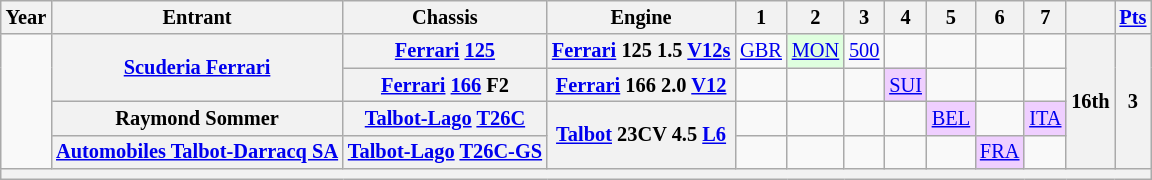<table class="wikitable" style="text-align:center; font-size:85%">
<tr>
<th>Year</th>
<th>Entrant</th>
<th>Chassis</th>
<th>Engine</th>
<th>1</th>
<th>2</th>
<th>3</th>
<th>4</th>
<th>5</th>
<th>6</th>
<th>7</th>
<th></th>
<th><a href='#'>Pts</a></th>
</tr>
<tr>
<td rowspan=4></td>
<th rowspan=2 nowrap><a href='#'>Scuderia Ferrari</a></th>
<th nowrap><a href='#'>Ferrari</a> <a href='#'>125</a></th>
<th nowrap><a href='#'>Ferrari</a> 125 1.5 <a href='#'>V12</a><a href='#'>s</a></th>
<td><a href='#'>GBR</a></td>
<td style="background:#DFFFDF;"><a href='#'>MON</a><br></td>
<td><a href='#'>500</a></td>
<td></td>
<td></td>
<td></td>
<td></td>
<th rowspan=4>16th</th>
<th rowspan=4>3</th>
</tr>
<tr>
<th nowrap><a href='#'>Ferrari</a> <a href='#'>166</a> F2</th>
<th nowrap><a href='#'>Ferrari</a> 166 2.0 <a href='#'>V12</a></th>
<td></td>
<td></td>
<td></td>
<td style="background:#EFCFFF;"><a href='#'>SUI</a><br></td>
<td></td>
<td></td>
<td></td>
</tr>
<tr>
<th nowrap>Raymond Sommer</th>
<th nowrap><a href='#'>Talbot-Lago</a> <a href='#'>T26C</a></th>
<th rowspan=2 nowrap><a href='#'>Talbot</a> 23CV 4.5 <a href='#'>L6</a></th>
<td></td>
<td></td>
<td></td>
<td></td>
<td style="background:#EFCFFF;"><a href='#'>BEL</a><br></td>
<td></td>
<td style="background:#EFCFFF;"><a href='#'>ITA</a><br></td>
</tr>
<tr>
<th nowrap><a href='#'>Automobiles Talbot-Darracq SA</a></th>
<th nowrap><a href='#'>Talbot-Lago</a> <a href='#'>T26C-GS</a></th>
<td></td>
<td></td>
<td></td>
<td></td>
<td></td>
<td style="background:#EFCFFF;"><a href='#'>FRA</a><br></td>
<td></td>
</tr>
<tr>
<th colspan=13></th>
</tr>
</table>
